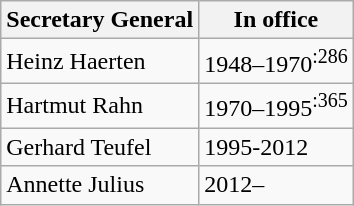<table class="wikitable">
<tr>
<th><strong>Secretary General</strong></th>
<th>In office</th>
</tr>
<tr>
<td>Heinz Haerten</td>
<td>1948–1970<sup>:286</sup></td>
</tr>
<tr>
<td>Hartmut Rahn</td>
<td>1970–1995<sup>:365</sup></td>
</tr>
<tr>
<td>Gerhard Teufel</td>
<td>1995-2012</td>
</tr>
<tr>
<td>Annette Julius</td>
<td>2012–</td>
</tr>
</table>
